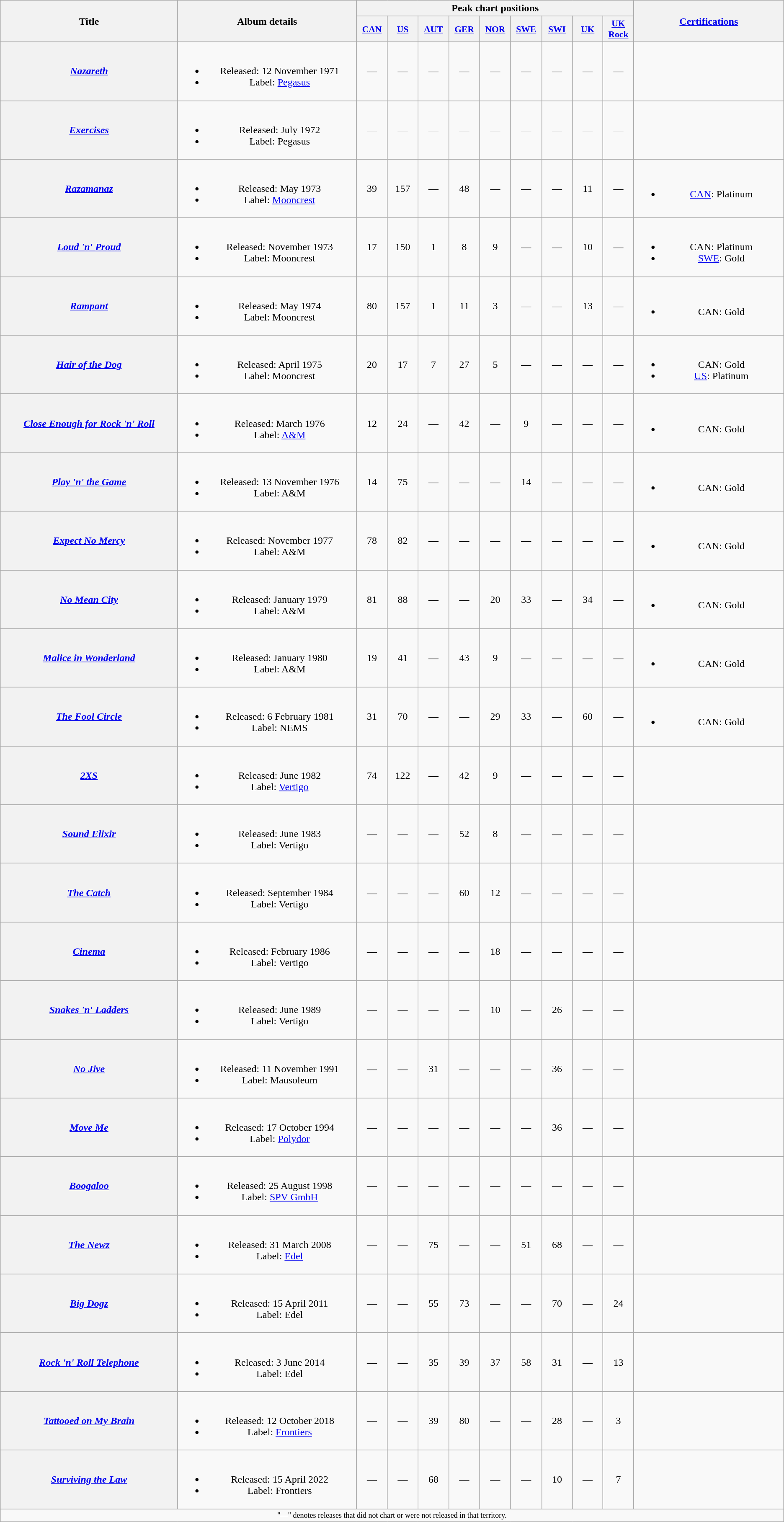<table class="wikitable plainrowheaders" style="text-align:center;">
<tr>
<th scope="col" rowspan="2" style="width:18em;">Title</th>
<th scope="col" rowspan="2" style="width:18em;">Album details</th>
<th scope="col" colspan="9">Peak chart positions</th>
<th rowspan="2" style="width:15em;"><a href='#'>Certifications</a></th>
</tr>
<tr>
<th scope="col" style="width:3em;font-size:90%;"><a href='#'>CAN</a><br></th>
<th scope="col" style="width:3em;font-size:90%;"><a href='#'>US</a><br></th>
<th scope="col" style="width:3em;font-size:90%;"><a href='#'>AUT</a><br></th>
<th scope="col" style="width:3em;font-size:90%;"><a href='#'>GER</a><br></th>
<th scope="col" style="width:3em;font-size:90%;"><a href='#'>NOR</a><br></th>
<th scope="col" style="width:3em;font-size:90%;"><a href='#'>SWE</a><br></th>
<th scope="col" style="width:3em;font-size:90%;"><a href='#'>SWI</a><br></th>
<th scope="col" style="width:3em;font-size:90%;"><a href='#'>UK</a><br></th>
<th scope="col" style="width:3em;font-size:90%;"><a href='#'>UK Rock</a><br></th>
</tr>
<tr>
<th scope="row"><em><a href='#'>Nazareth</a></em></th>
<td><br><ul><li>Released: 12 November 1971</li><li>Label: <a href='#'>Pegasus</a></li></ul></td>
<td>—</td>
<td>—</td>
<td>—</td>
<td>—</td>
<td>—</td>
<td>—</td>
<td>—</td>
<td>—</td>
<td>—</td>
<td></td>
</tr>
<tr>
<th scope="row"><em><a href='#'>Exercises</a></em></th>
<td><br><ul><li>Released: July 1972</li><li>Label: Pegasus</li></ul></td>
<td>—</td>
<td>—</td>
<td>—</td>
<td>—</td>
<td>—</td>
<td>—</td>
<td>—</td>
<td>—</td>
<td>—</td>
<td></td>
</tr>
<tr>
<th scope="row"><em><a href='#'>Razamanaz</a></em></th>
<td><br><ul><li>Released: May 1973</li><li>Label: <a href='#'>Mooncrest</a></li></ul></td>
<td>39</td>
<td>157</td>
<td>—</td>
<td>48</td>
<td>—</td>
<td>—</td>
<td>—</td>
<td>11</td>
<td>—</td>
<td><br><ul><li><a href='#'>CAN</a>: Platinum</li></ul></td>
</tr>
<tr>
<th scope="row"><em><a href='#'>Loud 'n' Proud</a></em></th>
<td><br><ul><li>Released: November 1973</li><li>Label: Mooncrest</li></ul></td>
<td>17</td>
<td>150</td>
<td>1</td>
<td>8</td>
<td>9</td>
<td>—</td>
<td>—</td>
<td>10</td>
<td>—</td>
<td><br><ul><li>CAN: Platinum</li><li><a href='#'>SWE</a>: Gold</li></ul></td>
</tr>
<tr>
<th scope="row"><em><a href='#'>Rampant</a></em></th>
<td><br><ul><li>Released: May 1974</li><li>Label: Mooncrest</li></ul></td>
<td>80</td>
<td>157</td>
<td>1</td>
<td>11</td>
<td>3</td>
<td>—</td>
<td>—</td>
<td>13</td>
<td>—</td>
<td><br><ul><li>CAN: Gold</li></ul></td>
</tr>
<tr>
<th scope="row"><em><a href='#'>Hair of the Dog</a></em></th>
<td><br><ul><li>Released: April 1975</li><li>Label: Mooncrest</li></ul></td>
<td>20</td>
<td>17</td>
<td>7</td>
<td>27</td>
<td>5</td>
<td>—</td>
<td>—</td>
<td>—</td>
<td>—</td>
<td><br><ul><li>CAN: Gold</li><li><a href='#'>US</a>: Platinum</li></ul></td>
</tr>
<tr>
<th scope="row"><em><a href='#'>Close Enough for Rock 'n' Roll</a></em></th>
<td><br><ul><li>Released: March 1976</li><li>Label: <a href='#'>A&M</a></li></ul></td>
<td>12</td>
<td>24</td>
<td>—</td>
<td>42</td>
<td>—</td>
<td>9</td>
<td>—</td>
<td>—</td>
<td>—</td>
<td><br><ul><li>CAN: Gold</li></ul></td>
</tr>
<tr>
<th scope="row"><em><a href='#'>Play 'n' the Game</a></em></th>
<td><br><ul><li>Released: 13 November 1976</li><li>Label: A&M</li></ul></td>
<td>14</td>
<td>75</td>
<td>—</td>
<td>—</td>
<td>—</td>
<td>14</td>
<td>—</td>
<td>—</td>
<td>—</td>
<td><br><ul><li>CAN: Gold</li></ul></td>
</tr>
<tr>
<th scope="row"><em><a href='#'>Expect No Mercy</a></em></th>
<td><br><ul><li>Released: November 1977</li><li>Label: A&M</li></ul></td>
<td>78</td>
<td>82</td>
<td>—</td>
<td>—</td>
<td>—</td>
<td>—</td>
<td>—</td>
<td>—</td>
<td>—</td>
<td><br><ul><li>CAN: Gold</li></ul></td>
</tr>
<tr>
<th scope="row"><em><a href='#'>No Mean City</a></em></th>
<td><br><ul><li>Released: January 1979</li><li>Label: A&M</li></ul></td>
<td>81</td>
<td>88</td>
<td>—</td>
<td>—</td>
<td>20</td>
<td>33</td>
<td>—</td>
<td>34</td>
<td>—</td>
<td><br><ul><li>CAN: Gold</li></ul></td>
</tr>
<tr>
<th scope="row"><em><a href='#'>Malice in Wonderland</a></em></th>
<td><br><ul><li>Released: January 1980</li><li>Label: A&M</li></ul></td>
<td>19</td>
<td>41</td>
<td>—</td>
<td>43</td>
<td>9</td>
<td>—</td>
<td>—</td>
<td>—</td>
<td>—</td>
<td><br><ul><li>CAN: Gold</li></ul></td>
</tr>
<tr>
<th scope="row"><em><a href='#'>The Fool Circle</a></em></th>
<td><br><ul><li>Released: 6 February 1981</li><li>Label: NEMS</li></ul></td>
<td>31</td>
<td>70</td>
<td>—</td>
<td>—</td>
<td>29</td>
<td>33</td>
<td>—</td>
<td>60</td>
<td>—</td>
<td><br><ul><li>CAN: Gold</li></ul></td>
</tr>
<tr>
<th scope="row"><em><a href='#'>2XS</a></em></th>
<td><br><ul><li>Released: June 1982</li><li>Label: <a href='#'>Vertigo</a></li></ul></td>
<td>74</td>
<td>122</td>
<td>—</td>
<td>42</td>
<td>9</td>
<td>—</td>
<td>—</td>
<td>—</td>
<td>—</td>
<td></td>
</tr>
<tr>
</tr>
<tr>
<th scope="row"><em><a href='#'>Sound Elixir</a></em></th>
<td><br><ul><li>Released: June 1983</li><li>Label: Vertigo</li></ul></td>
<td>—</td>
<td>—</td>
<td>—</td>
<td>52</td>
<td>8</td>
<td>—</td>
<td>—</td>
<td>—</td>
<td>—</td>
<td></td>
</tr>
<tr>
<th scope="row"><em><a href='#'>The Catch</a></em></th>
<td><br><ul><li>Released: September 1984</li><li>Label: Vertigo</li></ul></td>
<td>—</td>
<td>—</td>
<td>—</td>
<td>60</td>
<td>12</td>
<td>—</td>
<td>—</td>
<td>—</td>
<td>—</td>
<td></td>
</tr>
<tr>
<th scope="row"><em><a href='#'>Cinema</a></em></th>
<td><br><ul><li>Released: February 1986</li><li>Label: Vertigo</li></ul></td>
<td>—</td>
<td>—</td>
<td>—</td>
<td>—</td>
<td>18</td>
<td>—</td>
<td>—</td>
<td>—</td>
<td>—</td>
<td></td>
</tr>
<tr>
<th scope="row"><em><a href='#'>Snakes 'n' Ladders</a></em></th>
<td><br><ul><li>Released: June 1989</li><li>Label: Vertigo</li></ul></td>
<td>—</td>
<td>—</td>
<td>—</td>
<td>—</td>
<td>10</td>
<td>—</td>
<td>26</td>
<td>—</td>
<td>—</td>
<td></td>
</tr>
<tr>
<th scope="row"><em><a href='#'>No Jive</a></em></th>
<td><br><ul><li>Released: 11 November 1991</li><li>Label: Mausoleum</li></ul></td>
<td>—</td>
<td>—</td>
<td>31</td>
<td>—</td>
<td>—</td>
<td>—</td>
<td>36</td>
<td>—</td>
<td>—</td>
<td></td>
</tr>
<tr>
<th scope="row"><em><a href='#'>Move Me</a></em></th>
<td><br><ul><li>Released: 17 October 1994</li><li>Label: <a href='#'>Polydor</a></li></ul></td>
<td>—</td>
<td>—</td>
<td>—</td>
<td>—</td>
<td>—</td>
<td>—</td>
<td>36</td>
<td>—</td>
<td>—</td>
<td></td>
</tr>
<tr>
<th scope="row"><em><a href='#'>Boogaloo</a></em></th>
<td><br><ul><li>Released: 25 August 1998</li><li>Label: <a href='#'>SPV GmbH</a></li></ul></td>
<td>—</td>
<td>—</td>
<td>—</td>
<td>—</td>
<td>—</td>
<td>—</td>
<td>—</td>
<td>—</td>
<td>—</td>
<td></td>
</tr>
<tr>
<th scope="row"><em><a href='#'>The Newz</a></em></th>
<td><br><ul><li>Released: 31 March 2008</li><li>Label: <a href='#'>Edel</a></li></ul></td>
<td>—</td>
<td>—</td>
<td>75</td>
<td>—</td>
<td>—</td>
<td>51</td>
<td>68</td>
<td>—</td>
<td>—</td>
<td></td>
</tr>
<tr>
<th scope="row"><em><a href='#'>Big Dogz</a></em></th>
<td><br><ul><li>Released: 15 April 2011</li><li>Label: Edel</li></ul></td>
<td>—</td>
<td>—</td>
<td>55</td>
<td>73</td>
<td>—</td>
<td>—</td>
<td>70</td>
<td>—</td>
<td>24</td>
<td></td>
</tr>
<tr>
<th scope="row"><em><a href='#'>Rock 'n' Roll Telephone</a></em></th>
<td><br><ul><li>Released: 3 June 2014</li><li>Label: Edel</li></ul></td>
<td>—</td>
<td>—</td>
<td>35</td>
<td>39</td>
<td>37</td>
<td>58</td>
<td>31</td>
<td>—</td>
<td>13</td>
<td></td>
</tr>
<tr>
<th scope="row"><em><a href='#'>Tattooed on My Brain</a></em></th>
<td><br><ul><li>Released: 12 October 2018</li><li>Label: <a href='#'>Frontiers</a></li></ul></td>
<td>—</td>
<td>—</td>
<td>39</td>
<td>80</td>
<td>—</td>
<td>—</td>
<td>28</td>
<td>—</td>
<td>3</td>
<td></td>
</tr>
<tr>
<th scope="row"><em><a href='#'>Surviving the Law</a></em></th>
<td><br><ul><li>Released: 15 April 2022</li><li>Label: Frontiers</li></ul></td>
<td>—</td>
<td>—</td>
<td>68</td>
<td>—</td>
<td>—</td>
<td>—</td>
<td>10</td>
<td>—</td>
<td>7</td>
<td></td>
</tr>
<tr>
<td colspan="12" style="text-align:center; font-size:9pt;">"—" denotes releases that did not chart or were not released in that territory.</td>
</tr>
</table>
